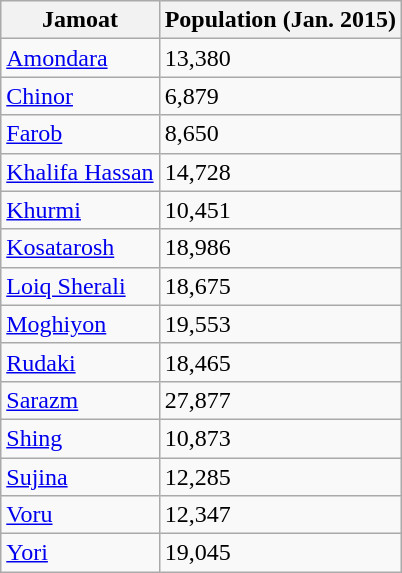<table class="wikitable" sortable">
<tr>
<th>Jamoat</th>
<th>Population (Jan. 2015)</th>
</tr>
<tr>
<td><a href='#'>Amondara</a></td>
<td>13,380</td>
</tr>
<tr>
<td><a href='#'>Chinor</a></td>
<td>6,879</td>
</tr>
<tr>
<td><a href='#'>Farob</a></td>
<td>8,650</td>
</tr>
<tr>
<td><a href='#'>Khalifa Hassan</a></td>
<td>14,728</td>
</tr>
<tr>
<td><a href='#'>Khurmi</a></td>
<td>10,451</td>
</tr>
<tr>
<td><a href='#'>Kosatarosh</a></td>
<td>18,986</td>
</tr>
<tr>
<td><a href='#'>Loiq Sherali</a></td>
<td>18,675</td>
</tr>
<tr>
<td><a href='#'>Moghiyon</a></td>
<td>19,553</td>
</tr>
<tr>
<td><a href='#'>Rudaki</a></td>
<td>18,465</td>
</tr>
<tr>
<td><a href='#'>Sarazm</a></td>
<td>27,877</td>
</tr>
<tr>
<td><a href='#'>Shing</a></td>
<td>10,873</td>
</tr>
<tr>
<td><a href='#'>Sujina</a></td>
<td>12,285</td>
</tr>
<tr>
<td><a href='#'>Voru</a></td>
<td>12,347</td>
</tr>
<tr>
<td><a href='#'>Yori</a></td>
<td>19,045</td>
</tr>
</table>
